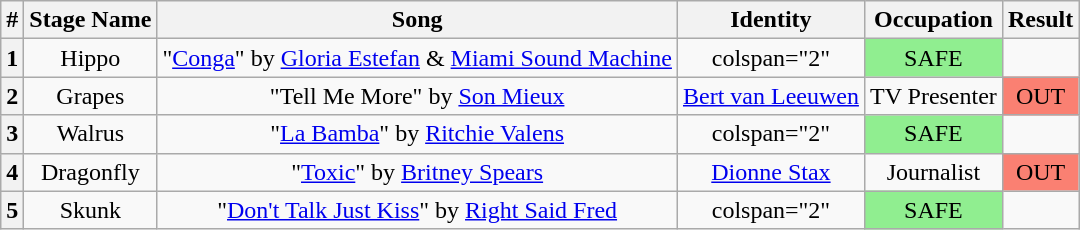<table class="wikitable plainrowheaders" style="text-align: center;">
<tr>
<th><strong>#</strong></th>
<th><strong>Stage Name</strong></th>
<th><strong>Song</strong></th>
<th>Identity</th>
<th><strong>Occupation</strong></th>
<th>Result</th>
</tr>
<tr>
<th>1</th>
<td>Hippo</td>
<td>"<a href='#'>Conga</a>" by <a href='#'>Gloria Estefan</a> & <a href='#'>Miami Sound Machine</a></td>
<td>colspan="2" </td>
<td bgcolor="lightgreen">SAFE</td>
</tr>
<tr>
<th>2</th>
<td>Grapes</td>
<td>"Tell Me More" by <a href='#'>Son Mieux</a></td>
<td><a href='#'>Bert van Leeuwen</a></td>
<td>TV Presenter</td>
<td bgcolor=salmon>OUT</td>
</tr>
<tr>
<th>3</th>
<td>Walrus</td>
<td>"<a href='#'>La Bamba</a>" by <a href='#'>Ritchie Valens</a></td>
<td>colspan="2" </td>
<td bgcolor="lightgreen">SAFE</td>
</tr>
<tr>
<th>4</th>
<td>Dragonfly</td>
<td>"<a href='#'>Toxic</a>" by <a href='#'>Britney Spears</a></td>
<td><a href='#'>Dionne Stax</a></td>
<td>Journalist</td>
<td bgcolor=salmon>OUT</td>
</tr>
<tr>
<th>5</th>
<td>Skunk</td>
<td>"<a href='#'>Don't Talk Just Kiss</a>" by <a href='#'>Right Said Fred</a></td>
<td>colspan="2" </td>
<td bgcolor="lightgreen">SAFE</td>
</tr>
</table>
